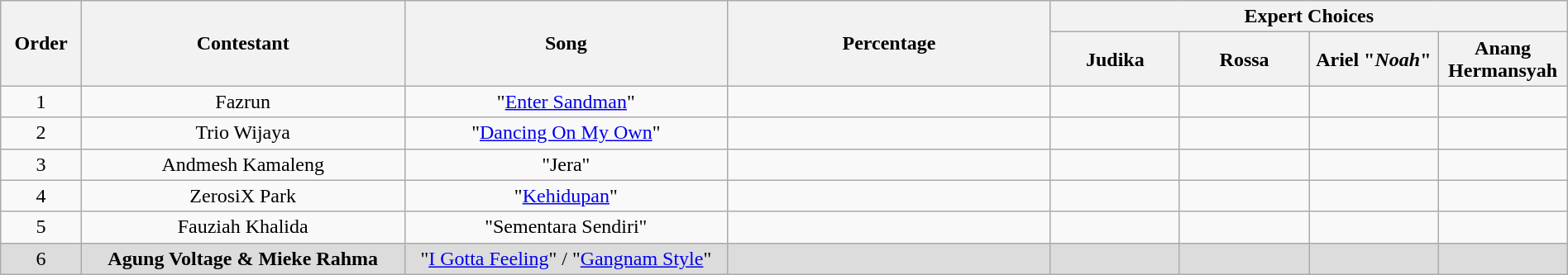<table class="wikitable" style="text-align:center; width:100%;">
<tr>
<th scope="col" rowspan="2" style="width:05%;">Order</th>
<th scope="col" rowspan="2" style="width:20%;">Contestant</th>
<th scope="col" rowspan="2" style="width:20%;">Song</th>
<th scope="col" rowspan="2" style="width:20%;">Percentage</th>
<th scope="col" colspan="4" style="width:32%;">Expert Choices</th>
</tr>
<tr>
<th style="width:08%;">Judika</th>
<th style="width:08%;">Rossa</th>
<th style="width:08%;">Ariel "<em>Noah</em>"</th>
<th style="width:08%;">Anang Hermansyah</th>
</tr>
<tr>
<td>1</td>
<td>Fazrun</td>
<td>"<a href='#'>Enter Sandman</a>"</td>
<td></td>
<td></td>
<td></td>
<td></td>
<td></td>
</tr>
<tr>
<td>2</td>
<td>Trio Wijaya</td>
<td>"<a href='#'>Dancing On My Own</a>"</td>
<td></td>
<td></td>
<td></td>
<td></td>
<td></td>
</tr>
<tr>
<td>3</td>
<td>Andmesh Kamaleng</td>
<td>"Jera"</td>
<td></td>
<td></td>
<td></td>
<td></td>
<td></td>
</tr>
<tr>
<td>4</td>
<td>ZerosiX Park</td>
<td>"<a href='#'>Kehidupan</a>"</td>
<td></td>
<td></td>
<td></td>
<td></td>
<td></td>
</tr>
<tr>
<td>5</td>
<td>Fauziah Khalida</td>
<td>"Sementara Sendiri"</td>
<td></td>
<td></td>
<td></td>
<td></td>
<td></td>
</tr>
<tr style="background:#DCDCDC;">
<td>6</td>
<td><strong>Agung Voltage & Mieke Rahma</strong></td>
<td>"<a href='#'>I Gotta Feeling</a>" / "<a href='#'>Gangnam Style</a>"</td>
<td></td>
<td></td>
<td></td>
<td></td>
<td></td>
</tr>
</table>
